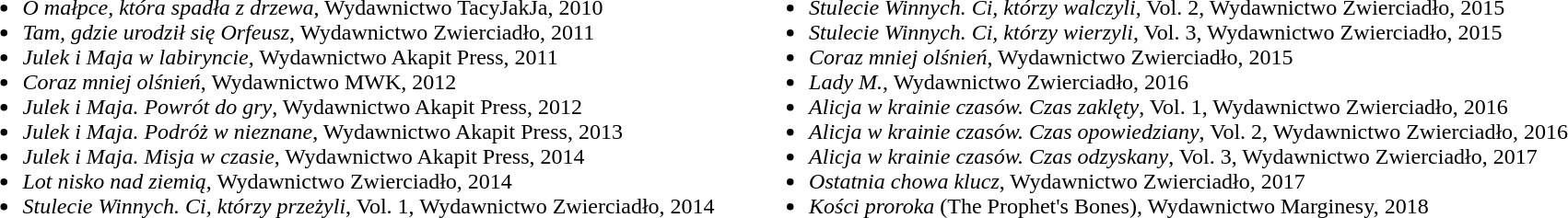<table width="98%">
<tr>
<td valign="top" width="46%"><br><ul><li><em>O małpce, która spadła z drzewa</em>, Wydawnictwo TacyJakJa, 2010</li><li><em>Tam, gdzie urodził się Orfeusz</em>, Wydawnictwo Zwierciadło, 2011</li><li><em>Julek i Maja w labiryncie</em>, Wydawnictwo Akapit Press, 2011</li><li><em>Coraz mniej olśnień</em>, Wydawnictwo MWK, 2012</li><li><em>Julek i Maja. Powrót do gry</em>, Wydawnictwo Akapit Press, 2012</li><li><em>Julek i Maja. Podróż w nieznane</em>, Wydawnictwo Akapit Press, 2013</li><li><em>Julek i Maja. Misja w czasie</em>, Wydawnictwo Akapit Press, 2014</li><li><em>Lot nisko nad ziemią</em>, Wydawnictwo Zwierciadło, 2014</li><li><em>Stulecie Winnych. Ci, którzy przeżyli</em>, Vol. 1, Wydawnictwo Zwierciadło, 2014</li></ul></td>
<td valign="top"><br><ul><li><em>Stulecie Winnych. Ci, którzy walczyli</em>, Vol. 2, Wydawnictwo Zwierciadło, 2015</li><li><em>Stulecie Winnych. Ci, którzy wierzyli</em>, Vol. 3, Wydawnictwo Zwierciadło, 2015</li><li><em>Coraz mniej olśnień</em>, Wydawnictwo Zwierciadło, 2015</li><li><em>Lady M.</em>, Wydawnictwo Zwierciadło, 2016</li><li><em>Alicja w krainie czasów. Czas zaklęty</em>, Vol. 1, Wydawnictwo Zwierciadło, 2016</li><li><em>Alicja w krainie czasów. Czas opowiedziany</em>, Vol. 2, Wydawnictwo Zwierciadło, 2016</li><li><em>Alicja w krainie czasów. Czas odzyskany</em>, Vol. 3, Wydawnictwo Zwierciadło, 2017</li><li><em>Ostatnia chowa klucz</em>, Wydawnictwo Zwierciadło, 2017</li><li><em>Kości proroka</em> (The Prophet's Bones), Wydawnictwo Marginesy, 2018</li></ul></td>
</tr>
</table>
